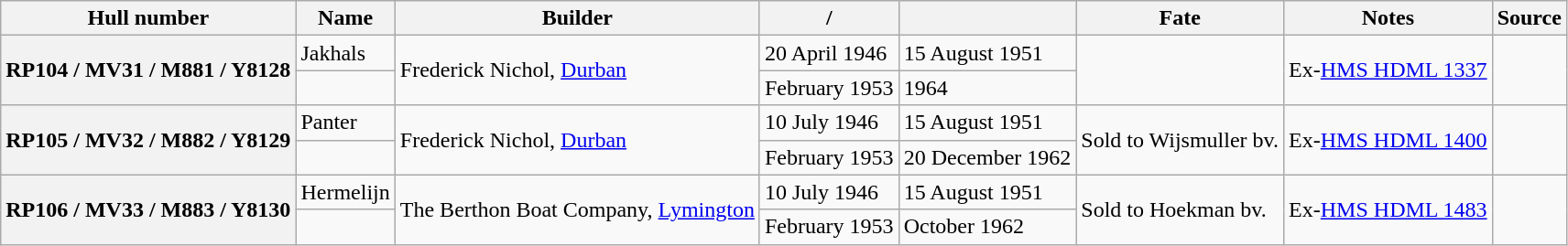<table class="wikitable">
<tr>
<th scope="col">Hull number</th>
<th scope="col">Name</th>
<th scope="col">Builder</th>
<th scope="col">/</th>
<th scope="col"></th>
<th scope="col">Fate</th>
<th scope="col">Notes</th>
<th scope="col">Source</th>
</tr>
<tr>
<th rowspan=2>RP104 / MV31 / M881 / Y8128</th>
<td>Jakhals </td>
<td rowspan=2>Frederick Nichol, <a href='#'>Durban</a></td>
<td>20 April 1946</td>
<td>15 August 1951</td>
<td rowspan=2></td>
<td rowspan=2>Ex-<a href='#'>HMS HDML 1337</a></td>
<td rowspan=2></td>
</tr>
<tr>
<td> </td>
<td>February 1953</td>
<td>1964</td>
</tr>
<tr>
<th rowspan=2>RP105 / MV32 / M882 / Y8129</th>
<td>Panter </td>
<td rowspan=2>Frederick Nichol, <a href='#'>Durban</a></td>
<td>10 July 1946</td>
<td>15 August 1951</td>
<td rowspan=2>Sold to Wijsmuller bv.</td>
<td rowspan=2>Ex-<a href='#'>HMS HDML 1400</a></td>
<td rowspan=2></td>
</tr>
<tr>
<td> </td>
<td>February 1953</td>
<td>20 December 1962</td>
</tr>
<tr>
<th rowspan=2>RP106 / MV33 / M883 / Y8130</th>
<td>Hermelijn </td>
<td rowspan=2>The Berthon Boat Company, <a href='#'>Lymington</a></td>
<td>10 July 1946</td>
<td>15 August 1951</td>
<td rowspan=2>Sold to Hoekman bv.</td>
<td rowspan=2>Ex-<a href='#'>HMS HDML 1483</a></td>
<td rowspan=2></td>
</tr>
<tr>
<td> </td>
<td>February 1953</td>
<td>October 1962</td>
</tr>
</table>
